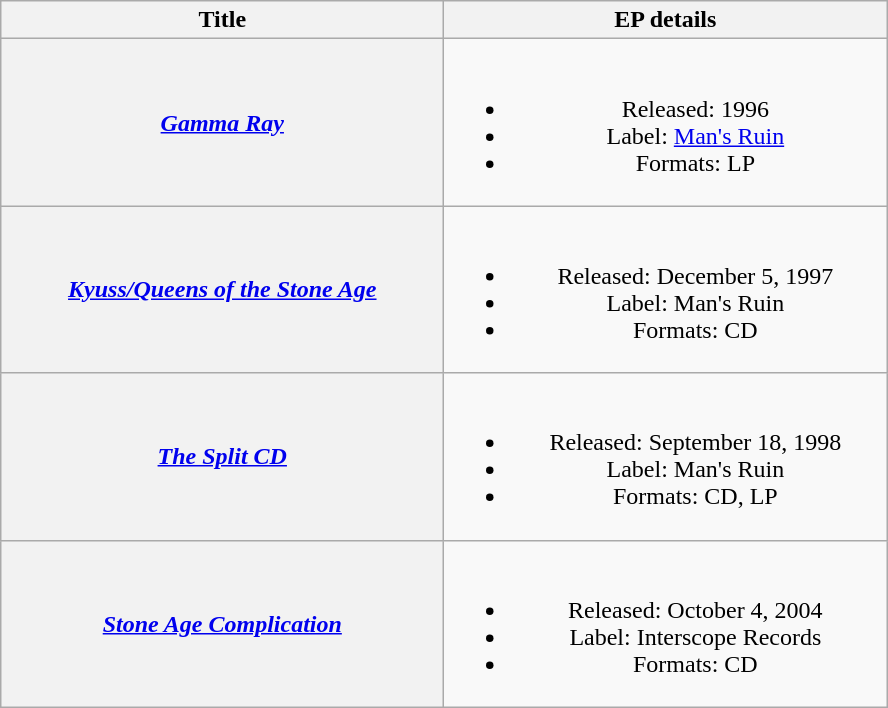<table class="wikitable plainrowheaders" style="text-align:center;">
<tr>
<th scope="col" style="width:18em;">Title</th>
<th scope="col" style="width:18em;">EP details</th>
</tr>
<tr>
<th scope="row"><em><a href='#'>Gamma Ray</a></em></th>
<td><br><ul><li>Released: 1996</li><li>Label: <a href='#'>Man's Ruin</a></li><li>Formats: LP</li></ul></td>
</tr>
<tr>
<th scope="row"><em><a href='#'>Kyuss/Queens of the Stone Age</a></em></th>
<td><br><ul><li>Released: December 5, 1997</li><li>Label: Man's Ruin</li><li>Formats: CD</li></ul></td>
</tr>
<tr>
<th scope="row"><em><a href='#'>The Split CD</a></em></th>
<td><br><ul><li>Released: September 18, 1998</li><li>Label: Man's Ruin</li><li>Formats: CD, LP</li></ul></td>
</tr>
<tr>
<th scope="row"><em><a href='#'>Stone Age Complication</a></em></th>
<td><br><ul><li>Released: October 4, 2004</li><li>Label: Interscope Records</li><li>Formats: CD</li></ul></td>
</tr>
</table>
